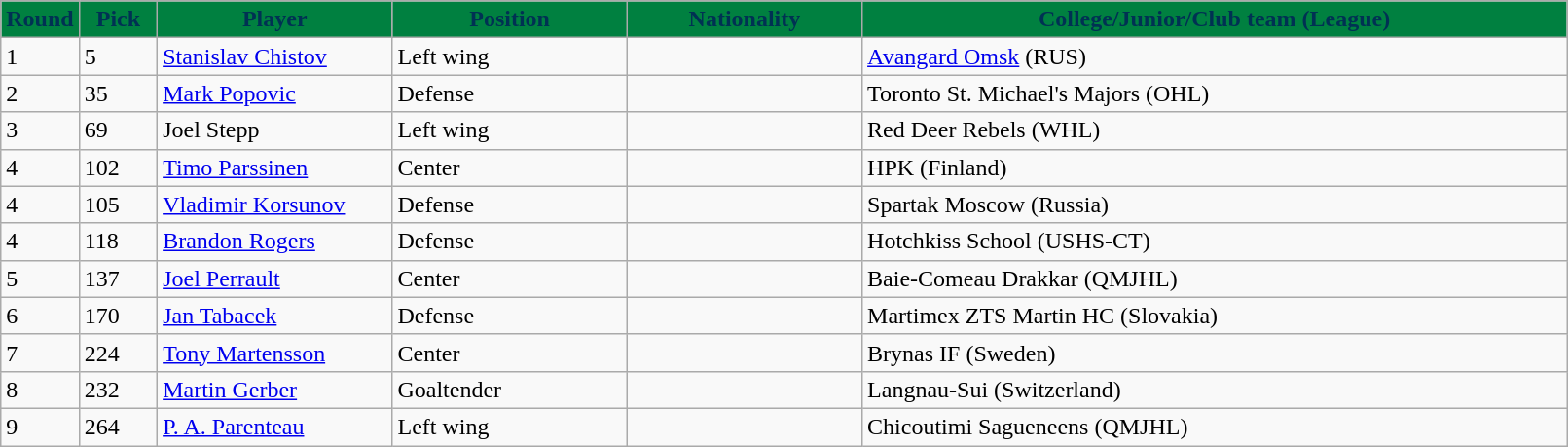<table class="wikitable">
<tr>
<th style="background:#008040;color:#003153;" width="5%">Round</th>
<th style="background:#008040;color:#003153;" width="5%">Pick</th>
<th style="background:#008040;color:#003153;" width="15%">Player</th>
<th style="background:#008040;color:#003153;" width="15%">Position</th>
<th style="background:#008040;color:#003153;" width="15%">Nationality</th>
<th style="background:#008040;color:#003153;" width="50%">College/Junior/Club team (League)</th>
</tr>
<tr>
<td>1</td>
<td>5</td>
<td><a href='#'>Stanislav Chistov</a></td>
<td>Left wing</td>
<td></td>
<td><a href='#'>Avangard Omsk</a> (RUS)</td>
</tr>
<tr>
<td>2</td>
<td>35</td>
<td><a href='#'>Mark Popovic</a></td>
<td>Defense</td>
<td></td>
<td>Toronto St. Michael's Majors (OHL)</td>
</tr>
<tr>
<td>3</td>
<td>69</td>
<td>Joel Stepp</td>
<td>Left wing</td>
<td></td>
<td>Red Deer Rebels (WHL)</td>
</tr>
<tr>
<td>4</td>
<td>102</td>
<td><a href='#'>Timo Parssinen</a></td>
<td>Center</td>
<td></td>
<td>HPK (Finland)</td>
</tr>
<tr>
<td>4</td>
<td>105</td>
<td><a href='#'>Vladimir Korsunov</a></td>
<td>Defense</td>
<td></td>
<td>Spartak Moscow (Russia)</td>
</tr>
<tr>
<td>4</td>
<td>118</td>
<td><a href='#'>Brandon Rogers</a></td>
<td>Defense</td>
<td></td>
<td>Hotchkiss School (USHS-CT)</td>
</tr>
<tr>
<td>5</td>
<td>137</td>
<td><a href='#'>Joel Perrault</a></td>
<td>Center</td>
<td></td>
<td>Baie-Comeau Drakkar (QMJHL)</td>
</tr>
<tr>
<td>6</td>
<td>170</td>
<td><a href='#'>Jan Tabacek</a></td>
<td>Defense</td>
<td></td>
<td>Martimex ZTS Martin HC (Slovakia)</td>
</tr>
<tr>
<td>7</td>
<td>224</td>
<td><a href='#'>Tony Martensson</a></td>
<td>Center</td>
<td></td>
<td>Brynas IF (Sweden)</td>
</tr>
<tr>
<td>8</td>
<td>232</td>
<td><a href='#'>Martin Gerber</a></td>
<td>Goaltender</td>
<td></td>
<td>Langnau-Sui (Switzerland)</td>
</tr>
<tr>
<td>9</td>
<td>264</td>
<td><a href='#'>P. A. Parenteau</a></td>
<td>Left wing</td>
<td></td>
<td>Chicoutimi Sagueneens (QMJHL)</td>
</tr>
</table>
